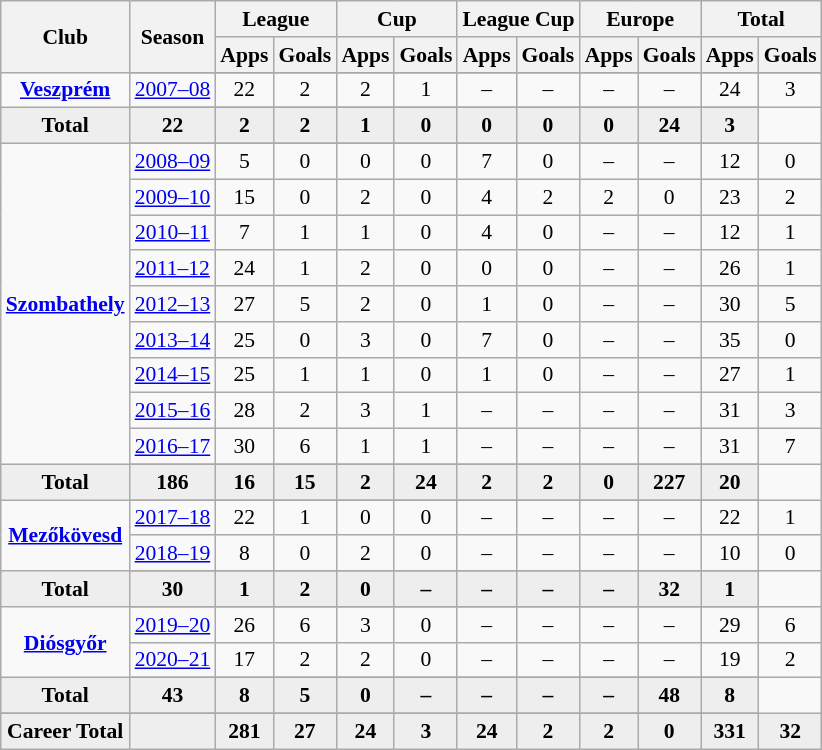<table class="wikitable" style="font-size:90%; text-align: center;">
<tr>
<th rowspan="2">Club</th>
<th rowspan="2">Season</th>
<th colspan="2">League</th>
<th colspan="2">Cup</th>
<th colspan="2">League Cup</th>
<th colspan="2">Europe</th>
<th colspan="2">Total</th>
</tr>
<tr>
<th>Apps</th>
<th>Goals</th>
<th>Apps</th>
<th>Goals</th>
<th>Apps</th>
<th>Goals</th>
<th>Apps</th>
<th>Goals</th>
<th>Apps</th>
<th>Goals</th>
</tr>
<tr ||-||-||-|->
<td rowspan="3" valign="center"><strong><a href='#'>Veszprém</a></strong></td>
</tr>
<tr>
<td><a href='#'>2007–08</a></td>
<td>22</td>
<td>2</td>
<td>2</td>
<td>1</td>
<td>–</td>
<td>–</td>
<td>–</td>
<td>–</td>
<td>24</td>
<td>3</td>
</tr>
<tr>
</tr>
<tr style="font-weight:bold; background-color:#eeeeee;">
<td>Total</td>
<td>22</td>
<td>2</td>
<td>2</td>
<td>1</td>
<td>0</td>
<td>0</td>
<td>0</td>
<td>0</td>
<td>24</td>
<td>3</td>
</tr>
<tr>
<td rowspan="11" valign="center"><strong><a href='#'>Szombathely</a></strong></td>
</tr>
<tr>
<td><a href='#'>2008–09</a></td>
<td>5</td>
<td>0</td>
<td>0</td>
<td>0</td>
<td>7</td>
<td>0</td>
<td>–</td>
<td>–</td>
<td>12</td>
<td>0</td>
</tr>
<tr>
<td><a href='#'>2009–10</a></td>
<td>15</td>
<td>0</td>
<td>2</td>
<td>0</td>
<td>4</td>
<td>2</td>
<td>2</td>
<td>0</td>
<td>23</td>
<td>2</td>
</tr>
<tr>
<td><a href='#'>2010–11</a></td>
<td>7</td>
<td>1</td>
<td>1</td>
<td>0</td>
<td>4</td>
<td>0</td>
<td>–</td>
<td>–</td>
<td>12</td>
<td>1</td>
</tr>
<tr>
<td><a href='#'>2011–12</a></td>
<td>24</td>
<td>1</td>
<td>2</td>
<td>0</td>
<td>0</td>
<td>0</td>
<td>–</td>
<td>–</td>
<td>26</td>
<td>1</td>
</tr>
<tr>
<td><a href='#'>2012–13</a></td>
<td>27</td>
<td>5</td>
<td>2</td>
<td>0</td>
<td>1</td>
<td>0</td>
<td>–</td>
<td>–</td>
<td>30</td>
<td>5</td>
</tr>
<tr>
<td><a href='#'>2013–14</a></td>
<td>25</td>
<td>0</td>
<td>3</td>
<td>0</td>
<td>7</td>
<td>0</td>
<td>–</td>
<td>–</td>
<td>35</td>
<td>0</td>
</tr>
<tr>
<td><a href='#'>2014–15</a></td>
<td>25</td>
<td>1</td>
<td>1</td>
<td>0</td>
<td>1</td>
<td>0</td>
<td>–</td>
<td>–</td>
<td>27</td>
<td>1</td>
</tr>
<tr>
<td><a href='#'>2015–16</a></td>
<td>28</td>
<td>2</td>
<td>3</td>
<td>1</td>
<td>–</td>
<td>–</td>
<td>–</td>
<td>–</td>
<td>31</td>
<td>3</td>
</tr>
<tr>
<td><a href='#'>2016–17</a></td>
<td>30</td>
<td>6</td>
<td>1</td>
<td>1</td>
<td>–</td>
<td>–</td>
<td>–</td>
<td>–</td>
<td>31</td>
<td>7</td>
</tr>
<tr>
</tr>
<tr style="font-weight:bold; background-color:#eeeeee;">
<td>Total</td>
<td>186</td>
<td>16</td>
<td>15</td>
<td>2</td>
<td>24</td>
<td>2</td>
<td>2</td>
<td>0</td>
<td>227</td>
<td>20</td>
</tr>
<tr>
<td rowspan="4" valign="center"><strong><a href='#'>Mezőkövesd</a></strong></td>
</tr>
<tr>
<td><a href='#'>2017–18</a></td>
<td>22</td>
<td>1</td>
<td>0</td>
<td>0</td>
<td>–</td>
<td>–</td>
<td>–</td>
<td>–</td>
<td>22</td>
<td>1</td>
</tr>
<tr>
<td><a href='#'>2018–19</a></td>
<td>8</td>
<td>0</td>
<td>2</td>
<td>0</td>
<td>–</td>
<td>–</td>
<td>–</td>
<td>–</td>
<td>10</td>
<td>0</td>
</tr>
<tr>
</tr>
<tr style="font-weight:bold; background-color:#eeeeee;">
<td>Total</td>
<td>30</td>
<td>1</td>
<td>2</td>
<td>0</td>
<td>–</td>
<td>–</td>
<td>–</td>
<td>–</td>
<td>32</td>
<td>1</td>
</tr>
<tr>
<td rowspan="4" valign="center"><strong><a href='#'>Diósgyőr</a></strong></td>
</tr>
<tr>
<td><a href='#'>2019–20</a></td>
<td>26</td>
<td>6</td>
<td>3</td>
<td>0</td>
<td>–</td>
<td>–</td>
<td>–</td>
<td>–</td>
<td>29</td>
<td>6</td>
</tr>
<tr>
<td><a href='#'>2020–21</a></td>
<td>17</td>
<td>2</td>
<td>2</td>
<td>0</td>
<td>–</td>
<td>–</td>
<td>–</td>
<td>–</td>
<td>19</td>
<td>2</td>
</tr>
<tr>
</tr>
<tr style="font-weight:bold; background-color:#eeeeee;">
<td>Total</td>
<td>43</td>
<td>8</td>
<td>5</td>
<td>0</td>
<td>–</td>
<td>–</td>
<td>–</td>
<td>–</td>
<td>48</td>
<td>8</td>
</tr>
<tr>
</tr>
<tr style="font-weight:bold; background-color:#eeeeee;">
<td valign="top"><strong>Career Total</strong></td>
<td></td>
<td><strong>281</strong></td>
<td><strong>27</strong></td>
<td><strong>24</strong></td>
<td><strong>3</strong></td>
<td><strong>24</strong></td>
<td><strong>2</strong></td>
<td><strong>2</strong></td>
<td><strong>0</strong></td>
<td><strong>331</strong></td>
<td><strong>32</strong></td>
</tr>
</table>
